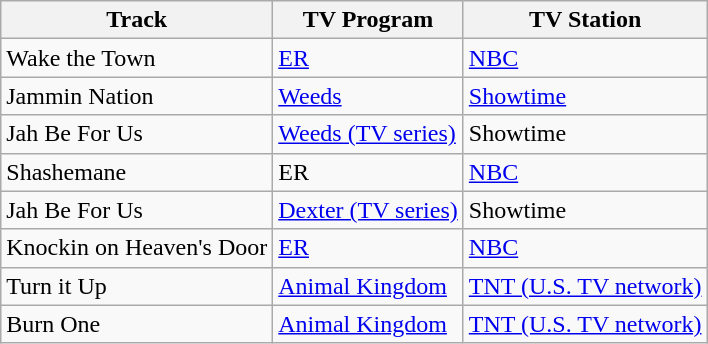<table class="wikitable">
<tr>
<th>Track</th>
<th>TV Program</th>
<th>TV Station</th>
</tr>
<tr>
<td>Wake the Town</td>
<td><a href='#'>ER</a></td>
<td><a href='#'>NBC</a></td>
</tr>
<tr>
<td>Jammin Nation</td>
<td><a href='#'>Weeds</a></td>
<td><a href='#'>Showtime</a></td>
</tr>
<tr>
<td>Jah Be For Us</td>
<td><a href='#'>Weeds (TV series)</a></td>
<td>Showtime</td>
</tr>
<tr>
<td>Shashemane</td>
<td>ER</td>
<td><a href='#'>NBC</a></td>
</tr>
<tr>
<td>Jah Be For Us</td>
<td><a href='#'>Dexter (TV series)</a></td>
<td>Showtime</td>
</tr>
<tr>
<td>Knockin on Heaven's Door</td>
<td><a href='#'>ER</a></td>
<td><a href='#'>NBC</a></td>
</tr>
<tr>
<td>Turn it Up</td>
<td><a href='#'>Animal Kingdom</a></td>
<td><a href='#'>TNT (U.S. TV network)</a></td>
</tr>
<tr>
<td>Burn One</td>
<td><a href='#'>Animal Kingdom</a></td>
<td><a href='#'>TNT (U.S. TV network)</a></td>
</tr>
</table>
